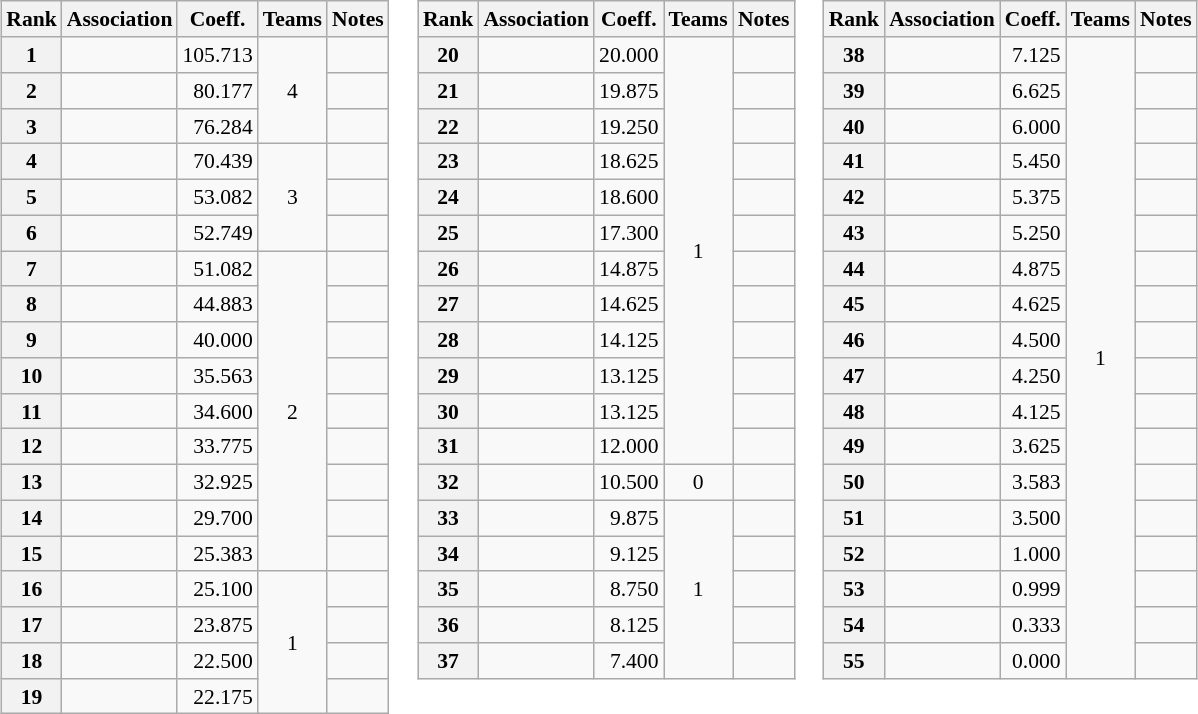<table>
<tr valign=top style="font-size:90%">
<td><br><table class="wikitable">
<tr>
<th>Rank</th>
<th>Association</th>
<th>Coeff.</th>
<th>Teams</th>
<th>Notes</th>
</tr>
<tr>
<th>1</th>
<td></td>
<td align=right>105.713</td>
<td align=center rowspan=3>4</td>
<td></td>
</tr>
<tr>
<th>2</th>
<td></td>
<td align=right>80.177</td>
<td></td>
</tr>
<tr>
<th>3</th>
<td></td>
<td align=right>76.284</td>
<td></td>
</tr>
<tr>
<th>4</th>
<td></td>
<td align=right>70.439</td>
<td align=center rowspan=3>3</td>
<td></td>
</tr>
<tr>
<th>5</th>
<td></td>
<td align=right>53.082</td>
<td></td>
</tr>
<tr>
<th>6</th>
<td></td>
<td align=right>52.749</td>
<td></td>
</tr>
<tr>
<th>7</th>
<td></td>
<td align=right>51.082</td>
<td align=center rowspan=9>2</td>
<td></td>
</tr>
<tr>
<th>8</th>
<td></td>
<td align=right>44.883</td>
<td></td>
</tr>
<tr>
<th>9</th>
<td></td>
<td align=right>40.000</td>
<td></td>
</tr>
<tr>
<th>10</th>
<td></td>
<td align=right>35.563</td>
<td></td>
</tr>
<tr>
<th>11</th>
<td></td>
<td align=right>34.600</td>
<td></td>
</tr>
<tr>
<th>12</th>
<td></td>
<td align=right>33.775</td>
<td></td>
</tr>
<tr>
<th>13</th>
<td></td>
<td align=right>32.925</td>
<td></td>
</tr>
<tr>
<th>14</th>
<td></td>
<td align=right>29.700</td>
<td></td>
</tr>
<tr>
<th>15</th>
<td></td>
<td align=right>25.383</td>
<td></td>
</tr>
<tr>
<th>16</th>
<td></td>
<td align=right>25.100</td>
<td align=center rowspan=4>1</td>
<td></td>
</tr>
<tr>
<th>17</th>
<td></td>
<td align=right>23.875</td>
<td></td>
</tr>
<tr>
<th>18</th>
<td></td>
<td align=right>22.500</td>
<td></td>
</tr>
<tr>
<th>19</th>
<td></td>
<td align=right>22.175</td>
<td></td>
</tr>
</table>
</td>
<td><br><table class="wikitable">
<tr>
<th>Rank</th>
<th>Association</th>
<th>Coeff.</th>
<th>Teams</th>
<th>Notes</th>
</tr>
<tr>
<th>20</th>
<td></td>
<td align=right>20.000</td>
<td align=center rowspan=12>1</td>
<td></td>
</tr>
<tr>
<th>21</th>
<td></td>
<td align=right>19.875</td>
<td></td>
</tr>
<tr>
<th>22</th>
<td></td>
<td align=right>19.250</td>
<td></td>
</tr>
<tr>
<th>23</th>
<td></td>
<td align=right>18.625</td>
<td></td>
</tr>
<tr>
<th>24</th>
<td></td>
<td align=right>18.600</td>
<td></td>
</tr>
<tr>
<th>25</th>
<td></td>
<td align=right>17.300</td>
<td></td>
</tr>
<tr>
<th>26</th>
<td></td>
<td align=right>14.875</td>
<td></td>
</tr>
<tr>
<th>27</th>
<td></td>
<td align=right>14.625</td>
<td></td>
</tr>
<tr>
<th>28</th>
<td></td>
<td align=right>14.125</td>
<td></td>
</tr>
<tr>
<th>29</th>
<td></td>
<td align=right>13.125</td>
<td></td>
</tr>
<tr>
<th>30</th>
<td></td>
<td align=right>13.125</td>
<td></td>
</tr>
<tr>
<th>31</th>
<td></td>
<td align=right>12.000</td>
<td></td>
</tr>
<tr>
<th>32</th>
<td></td>
<td align=right>10.500</td>
<td align=center>0</td>
<td></td>
</tr>
<tr>
<th>33</th>
<td></td>
<td align=right>9.875</td>
<td align=center rowspan=5>1</td>
<td></td>
</tr>
<tr>
<th>34</th>
<td></td>
<td align=right>9.125</td>
<td></td>
</tr>
<tr>
<th>35</th>
<td></td>
<td align=right>8.750</td>
<td></td>
</tr>
<tr>
<th>36</th>
<td></td>
<td align=right>8.125</td>
<td></td>
</tr>
<tr>
<th>37</th>
<td></td>
<td align=right>7.400</td>
<td></td>
</tr>
</table>
</td>
<td><br><table class="wikitable">
<tr>
<th>Rank</th>
<th>Association</th>
<th>Coeff.</th>
<th>Teams</th>
<th>Notes</th>
</tr>
<tr>
<th>38</th>
<td></td>
<td align=right>7.125</td>
<td align=center rowspan=18>1</td>
<td></td>
</tr>
<tr>
<th>39</th>
<td></td>
<td align=right>6.625</td>
<td></td>
</tr>
<tr>
<th>40</th>
<td></td>
<td align=right>6.000</td>
<td></td>
</tr>
<tr>
<th>41</th>
<td></td>
<td align=right>5.450</td>
<td></td>
</tr>
<tr>
<th>42</th>
<td></td>
<td align=right>5.375</td>
<td></td>
</tr>
<tr>
<th>43</th>
<td></td>
<td align=right>5.250</td>
<td></td>
</tr>
<tr>
<th>44</th>
<td></td>
<td align=right>4.875</td>
<td></td>
</tr>
<tr>
<th>45</th>
<td></td>
<td align=right>4.625</td>
<td></td>
</tr>
<tr>
<th>46</th>
<td></td>
<td align=right>4.500</td>
<td></td>
</tr>
<tr>
<th>47</th>
<td></td>
<td align=right>4.250</td>
<td></td>
</tr>
<tr>
<th>48</th>
<td></td>
<td align=right>4.125</td>
<td></td>
</tr>
<tr>
<th>49</th>
<td></td>
<td align=right>3.625</td>
<td></td>
</tr>
<tr>
<th>50</th>
<td></td>
<td align=right>3.583</td>
<td></td>
</tr>
<tr>
<th>51</th>
<td></td>
<td align=right>3.500</td>
<td></td>
</tr>
<tr>
<th>52</th>
<td></td>
<td align=right>1.000</td>
<td></td>
</tr>
<tr>
<th>53</th>
<td></td>
<td align=right>0.999</td>
<td></td>
</tr>
<tr>
<th>54</th>
<td></td>
<td align=right>0.333</td>
<td></td>
</tr>
<tr>
<th>55</th>
<td></td>
<td align=right>0.000</td>
<td></td>
</tr>
</table>
</td>
</tr>
</table>
